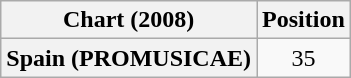<table class="wikitable plainrowheaders" style="text-align:center;">
<tr>
<th>Chart (2008)</th>
<th>Position</th>
</tr>
<tr>
<th scope="row">Spain (PROMUSICAE)</th>
<td align="center">35</td>
</tr>
</table>
